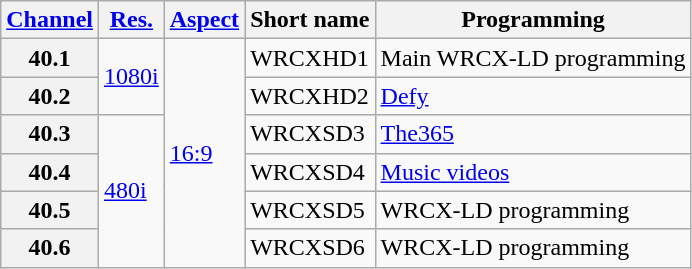<table class="wikitable">
<tr>
<th scope = "col"><a href='#'>Channel</a></th>
<th scope = "col"><a href='#'>Res.</a></th>
<th scope = "col"><a href='#'>Aspect</a></th>
<th scope = "col">Short name</th>
<th scope = "col">Programming</th>
</tr>
<tr>
<th scope = "row">40.1</th>
<td rowspan=2><a href='#'>1080i</a></td>
<td rowspan=6><a href='#'>16:9</a></td>
<td>WRCXHD1</td>
<td>Main WRCX-LD programming</td>
</tr>
<tr>
<th scope = "row">40.2</th>
<td>WRCXHD2</td>
<td><a href='#'>Defy</a></td>
</tr>
<tr>
<th scope = "row">40.3</th>
<td rowspan=4><a href='#'>480i</a></td>
<td>WRCXSD3</td>
<td><a href='#'>The365</a></td>
</tr>
<tr>
<th scope = "row">40.4</th>
<td>WRCXSD4</td>
<td><a href='#'>Music videos</a></td>
</tr>
<tr>
<th scope = "row">40.5</th>
<td>WRCXSD5</td>
<td>WRCX-LD programming</td>
</tr>
<tr>
<th scope = "row">40.6</th>
<td>WRCXSD6</td>
<td>WRCX-LD programming</td>
</tr>
</table>
